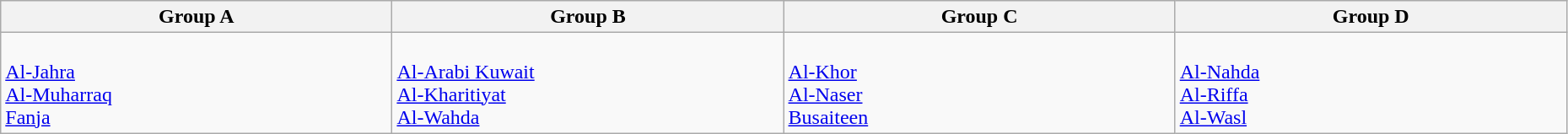<table class="wikitable" width=98%>
<tr>
<th width=20%>Group A</th>
<th width=20%>Group B</th>
<th width=20%>Group C</th>
<th width=20%>Group D</th>
</tr>
<tr>
<td><br> <a href='#'>Al-Jahra</a> <br>
 <a href='#'>Al-Muharraq</a> <br>
 <a href='#'>Fanja</a> <br></td>
<td><br> <a href='#'>Al-Arabi Kuwait</a> <br>
 <a href='#'>Al-Kharitiyat</a> <br>
 <a href='#'>Al-Wahda</a> <br></td>
<td><br> <a href='#'>Al-Khor</a> <br>
 <a href='#'>Al-Naser</a> <br>
 <a href='#'>Busaiteen</a> <br></td>
<td><br> <a href='#'>Al-Nahda</a> <br>
 <a href='#'>Al-Riffa</a> <br>
 <a href='#'>Al-Wasl</a> <br></td>
</tr>
</table>
